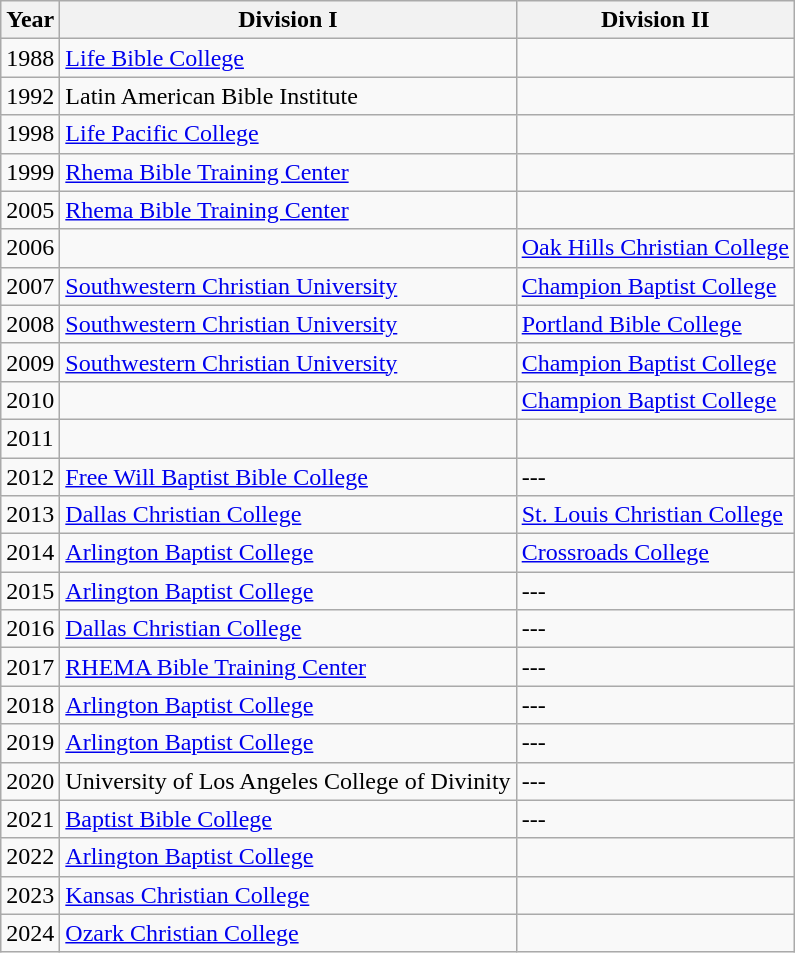<table class="wikitable">
<tr>
<th>Year</th>
<th>Division I</th>
<th>Division II</th>
</tr>
<tr>
<td>1988</td>
<td><a href='#'>Life Bible College</a></td>
<td></td>
</tr>
<tr>
<td>1992</td>
<td>Latin American Bible Institute</td>
<td></td>
</tr>
<tr>
<td>1998</td>
<td><a href='#'>Life Pacific College</a></td>
<td></td>
</tr>
<tr>
<td>1999</td>
<td><a href='#'>Rhema Bible Training Center</a></td>
<td></td>
</tr>
<tr>
<td>2005</td>
<td><a href='#'>Rhema Bible Training Center</a></td>
<td></td>
</tr>
<tr>
<td>2006</td>
<td></td>
<td><a href='#'>Oak Hills Christian College</a></td>
</tr>
<tr>
<td>2007</td>
<td><a href='#'>Southwestern Christian University</a></td>
<td><a href='#'>Champion Baptist College</a></td>
</tr>
<tr>
<td>2008</td>
<td><a href='#'>Southwestern Christian University</a></td>
<td><a href='#'>Portland Bible College</a></td>
</tr>
<tr>
<td>2009</td>
<td><a href='#'>Southwestern Christian University</a></td>
<td><a href='#'>Champion Baptist College</a></td>
</tr>
<tr>
<td>2010</td>
<td></td>
<td><a href='#'>Champion Baptist College</a></td>
</tr>
<tr>
<td>2011</td>
<td></td>
<td></td>
</tr>
<tr>
<td>2012</td>
<td><a href='#'>Free Will Baptist Bible College</a></td>
<td>---</td>
</tr>
<tr>
<td>2013</td>
<td><a href='#'>Dallas Christian College</a></td>
<td><a href='#'>St. Louis Christian College</a></td>
</tr>
<tr>
<td>2014</td>
<td><a href='#'>Arlington Baptist College</a></td>
<td><a href='#'>Crossroads College</a></td>
</tr>
<tr>
<td>2015</td>
<td><a href='#'>Arlington Baptist College</a></td>
<td>---</td>
</tr>
<tr>
<td>2016</td>
<td><a href='#'>Dallas Christian College</a></td>
<td>---</td>
</tr>
<tr>
<td>2017</td>
<td><a href='#'>RHEMA Bible Training Center</a></td>
<td>---</td>
</tr>
<tr>
<td>2018</td>
<td><a href='#'>Arlington Baptist College</a></td>
<td>---</td>
</tr>
<tr>
<td>2019</td>
<td><a href='#'>Arlington Baptist College</a></td>
<td>---</td>
</tr>
<tr>
<td>2020</td>
<td>University of Los Angeles College of Divinity</td>
<td>---</td>
</tr>
<tr>
<td>2021</td>
<td><a href='#'>Baptist Bible College</a></td>
<td>---</td>
</tr>
<tr>
<td>2022</td>
<td><a href='#'>Arlington Baptist College</a></td>
</tr>
<tr>
<td>2023</td>
<td><a href='#'>Kansas Christian College</a></td>
<td></td>
</tr>
<tr>
<td>2024</td>
<td><a href='#'>Ozark Christian College</a></td>
<td></td>
</tr>
</table>
